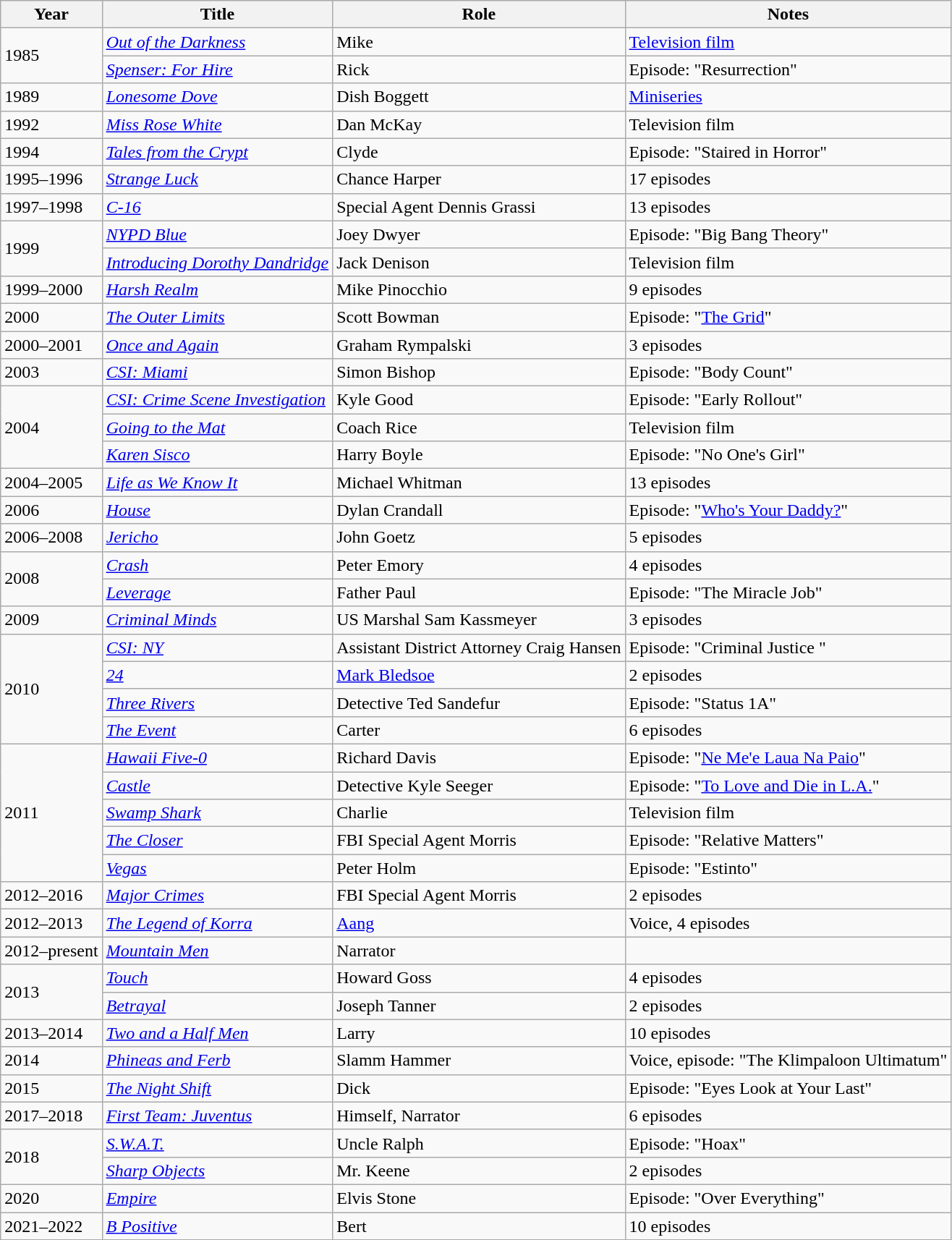<table class="wikitable sortable">
<tr>
<th>Year</th>
<th>Title</th>
<th>Role</th>
<th>Notes</th>
</tr>
<tr>
<td rowspan="2">1985</td>
<td><em><a href='#'>Out of the Darkness</a></em></td>
<td>Mike</td>
<td><a href='#'>Television film</a></td>
</tr>
<tr>
<td><em><a href='#'>Spenser: For Hire</a></em></td>
<td>Rick</td>
<td>Episode: "Resurrection"</td>
</tr>
<tr>
<td>1989</td>
<td><em><a href='#'>Lonesome Dove</a></em></td>
<td>Dish Boggett</td>
<td><a href='#'>Miniseries</a></td>
</tr>
<tr>
<td>1992</td>
<td><em><a href='#'>Miss Rose White</a></em></td>
<td>Dan McKay</td>
<td>Television film</td>
</tr>
<tr>
<td>1994</td>
<td><em><a href='#'>Tales from the Crypt</a></em></td>
<td>Clyde</td>
<td>Episode: "Staired in Horror"</td>
</tr>
<tr>
<td>1995–1996</td>
<td><em><a href='#'>Strange Luck</a></em></td>
<td>Chance Harper</td>
<td>17 episodes</td>
</tr>
<tr>
<td>1997–1998</td>
<td><em><a href='#'>C-16</a></em></td>
<td>Special Agent Dennis Grassi</td>
<td>13 episodes</td>
</tr>
<tr>
<td rowspan="2">1999</td>
<td><em><a href='#'>NYPD Blue</a></em></td>
<td>Joey Dwyer</td>
<td>Episode: "Big Bang Theory"</td>
</tr>
<tr>
<td><em><a href='#'>Introducing Dorothy Dandridge</a></em></td>
<td>Jack Denison</td>
<td>Television film</td>
</tr>
<tr>
<td>1999–2000</td>
<td><em><a href='#'>Harsh Realm</a></em></td>
<td>Mike Pinocchio</td>
<td>9 episodes</td>
</tr>
<tr>
<td>2000</td>
<td><em><a href='#'>The Outer Limits</a></em></td>
<td>Scott Bowman</td>
<td>Episode: "<a href='#'>The Grid</a>"</td>
</tr>
<tr>
<td>2000–2001</td>
<td><em><a href='#'>Once and Again</a></em></td>
<td>Graham Rympalski</td>
<td>3 episodes</td>
</tr>
<tr>
<td>2003</td>
<td><em><a href='#'>CSI: Miami</a></em></td>
<td>Simon Bishop</td>
<td>Episode: "Body Count"</td>
</tr>
<tr>
<td rowspan="3">2004</td>
<td><em><a href='#'>CSI: Crime Scene Investigation</a></em></td>
<td>Kyle Good</td>
<td>Episode: "Early Rollout"</td>
</tr>
<tr>
<td><em><a href='#'>Going to the Mat</a></em></td>
<td>Coach Rice</td>
<td>Television film</td>
</tr>
<tr>
<td><em><a href='#'>Karen Sisco</a></em></td>
<td>Harry Boyle</td>
<td>Episode: "No One's Girl"</td>
</tr>
<tr>
<td>2004–2005</td>
<td><em><a href='#'>Life as We Know It</a></em></td>
<td>Michael Whitman</td>
<td>13 episodes</td>
</tr>
<tr>
<td>2006</td>
<td><em><a href='#'>House</a></em></td>
<td>Dylan Crandall</td>
<td>Episode: "<a href='#'>Who's Your Daddy?</a>"</td>
</tr>
<tr>
<td>2006–2008</td>
<td><em><a href='#'>Jericho</a></em></td>
<td>John Goetz</td>
<td>5 episodes</td>
</tr>
<tr>
<td rowspan="2">2008</td>
<td><em><a href='#'>Crash</a></em></td>
<td>Peter Emory</td>
<td>4 episodes</td>
</tr>
<tr>
<td><em><a href='#'>Leverage</a></em></td>
<td>Father Paul</td>
<td>Episode: "The Miracle Job"</td>
</tr>
<tr>
<td>2009</td>
<td><em><a href='#'>Criminal Minds</a></em></td>
<td>US Marshal Sam Kassmeyer</td>
<td>3 episodes</td>
</tr>
<tr>
<td rowspan="4">2010</td>
<td><em><a href='#'>CSI: NY</a></em></td>
<td>Assistant District Attorney Craig Hansen</td>
<td>Episode: "Criminal Justice "</td>
</tr>
<tr>
<td><em><a href='#'>24</a></em></td>
<td><a href='#'>Mark Bledsoe</a></td>
<td>2 episodes</td>
</tr>
<tr>
<td><em><a href='#'>Three Rivers</a></em></td>
<td>Detective Ted Sandefur</td>
<td>Episode: "Status 1A"</td>
</tr>
<tr>
<td><em><a href='#'>The Event</a></em></td>
<td>Carter</td>
<td>6 episodes</td>
</tr>
<tr>
<td rowspan="5">2011</td>
<td><em><a href='#'>Hawaii Five-0</a></em></td>
<td>Richard Davis</td>
<td>Episode: "<a href='#'>Ne Me'e Laua Na Paio</a>"</td>
</tr>
<tr>
<td><em><a href='#'>Castle</a></em></td>
<td>Detective Kyle Seeger</td>
<td>Episode: "<a href='#'>To Love and Die in L.A.</a>"</td>
</tr>
<tr>
<td><em><a href='#'>Swamp Shark</a></em></td>
<td>Charlie</td>
<td>Television film</td>
</tr>
<tr>
<td><em><a href='#'>The Closer</a></em></td>
<td>FBI Special Agent Morris</td>
<td>Episode: "Relative Matters"</td>
</tr>
<tr>
<td><em><a href='#'>Vegas</a></em></td>
<td>Peter Holm</td>
<td>Episode: "Estinto"</td>
</tr>
<tr>
<td>2012–2016</td>
<td><em><a href='#'>Major Crimes</a></em></td>
<td>FBI Special Agent Morris</td>
<td>2 episodes</td>
</tr>
<tr>
<td>2012–2013</td>
<td><em><a href='#'>The Legend of Korra</a></em></td>
<td><a href='#'>Aang</a></td>
<td>Voice, 4 episodes</td>
</tr>
<tr>
<td>2012–present</td>
<td><em><a href='#'>Mountain Men</a></em></td>
<td>Narrator</td>
<td></td>
</tr>
<tr>
<td rowspan="2">2013</td>
<td><em><a href='#'>Touch</a></em></td>
<td>Howard Goss</td>
<td>4 episodes</td>
</tr>
<tr>
<td><em><a href='#'>Betrayal</a></em></td>
<td>Joseph Tanner</td>
<td>2 episodes</td>
</tr>
<tr>
<td>2013–2014</td>
<td><em><a href='#'>Two and a Half Men</a></em></td>
<td>Larry</td>
<td>10 episodes</td>
</tr>
<tr>
<td>2014</td>
<td><em><a href='#'>Phineas and Ferb</a></em></td>
<td>Slamm Hammer</td>
<td>Voice, episode: "The Klimpaloon Ultimatum"</td>
</tr>
<tr>
<td>2015</td>
<td><em><a href='#'>The Night Shift</a></em></td>
<td>Dick</td>
<td>Episode: "Eyes Look at Your Last"</td>
</tr>
<tr>
<td>2017–2018</td>
<td><em><a href='#'>First Team: Juventus</a></em></td>
<td>Himself, Narrator</td>
<td>6 episodes</td>
</tr>
<tr>
<td rowspan="2">2018</td>
<td><em><a href='#'>S.W.A.T.</a></em></td>
<td>Uncle Ralph</td>
<td>Episode: "Hoax"</td>
</tr>
<tr>
<td><em><a href='#'>Sharp Objects</a></em></td>
<td>Mr. Keene</td>
<td>2 episodes</td>
</tr>
<tr>
<td>2020</td>
<td><em><a href='#'>Empire</a></em></td>
<td>Elvis Stone</td>
<td>Episode: "Over Everything"</td>
</tr>
<tr>
<td>2021–2022</td>
<td><em><a href='#'>B Positive</a></em></td>
<td>Bert</td>
<td>10 episodes</td>
</tr>
</table>
